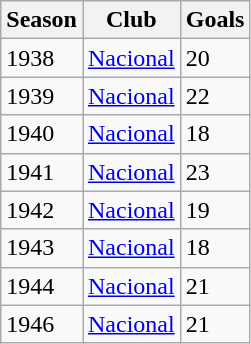<table class="wikitable">
<tr>
<th>Season</th>
<th>Club</th>
<th>Goals</th>
</tr>
<tr>
<td>1938</td>
<td><a href='#'>Nacional</a></td>
<td>20</td>
</tr>
<tr>
<td>1939</td>
<td><a href='#'>Nacional</a></td>
<td>22</td>
</tr>
<tr>
<td>1940</td>
<td><a href='#'>Nacional</a></td>
<td>18</td>
</tr>
<tr>
<td>1941</td>
<td><a href='#'>Nacional</a></td>
<td>23</td>
</tr>
<tr>
<td>1942</td>
<td><a href='#'>Nacional</a></td>
<td>19</td>
</tr>
<tr>
<td>1943</td>
<td><a href='#'>Nacional</a></td>
<td>18</td>
</tr>
<tr>
<td>1944</td>
<td><a href='#'>Nacional</a></td>
<td>21</td>
</tr>
<tr>
<td>1946</td>
<td><a href='#'>Nacional</a></td>
<td>21</td>
</tr>
</table>
